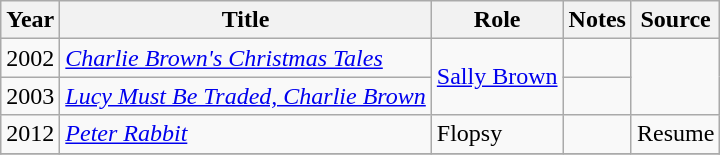<table class="wikitable sortable">
<tr>
<th>Year</th>
<th>Title</th>
<th>Role</th>
<th>Notes</th>
<th>Source<strong></strong></th>
</tr>
<tr>
<td>2002</td>
<td><em><a href='#'>Charlie Brown's Christmas Tales</a></em></td>
<td rowspan="2"><a href='#'>Sally Brown</a></td>
<td></td>
<td rowspan="2"></td>
</tr>
<tr>
<td rowspan="1">2003</td>
<td><em><a href='#'>Lucy Must Be Traded, Charlie Brown</a></em></td>
<td></td>
</tr>
<tr>
<td>2012</td>
<td><em><a href='#'>Peter Rabbit</a></em></td>
<td>Flopsy</td>
<td></td>
<td>Resume</td>
</tr>
<tr>
</tr>
</table>
